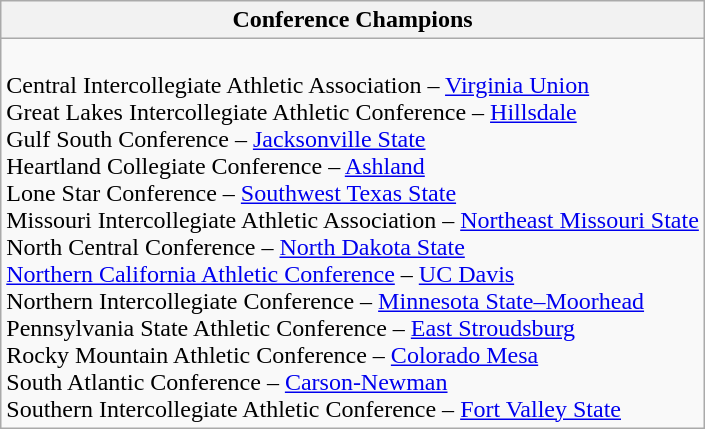<table class="wikitable">
<tr>
<th>Conference Champions</th>
</tr>
<tr>
<td><br>Central Intercollegiate Athletic Association – <a href='#'>Virginia Union</a><br>
Great Lakes Intercollegiate Athletic Conference – <a href='#'>Hillsdale</a><br>
Gulf South Conference – <a href='#'>Jacksonville State</a><br>
Heartland Collegiate Conference – <a href='#'>Ashland</a><br>
Lone Star Conference – <a href='#'>Southwest Texas State</a><br>
Missouri Intercollegiate Athletic Association – <a href='#'>Northeast Missouri State</a><br>
North Central Conference – <a href='#'>North Dakota State</a><br>
<a href='#'>Northern California Athletic Conference</a> – <a href='#'>UC Davis</a><br>
Northern Intercollegiate Conference – <a href='#'>Minnesota State–Moorhead</a><br>
Pennsylvania State Athletic Conference – <a href='#'>East Stroudsburg</a><br>
Rocky Mountain Athletic Conference – <a href='#'>Colorado Mesa</a><br>
South Atlantic Conference – <a href='#'>Carson-Newman</a><br>
Southern Intercollegiate Athletic Conference – <a href='#'>Fort Valley State</a></td>
</tr>
</table>
